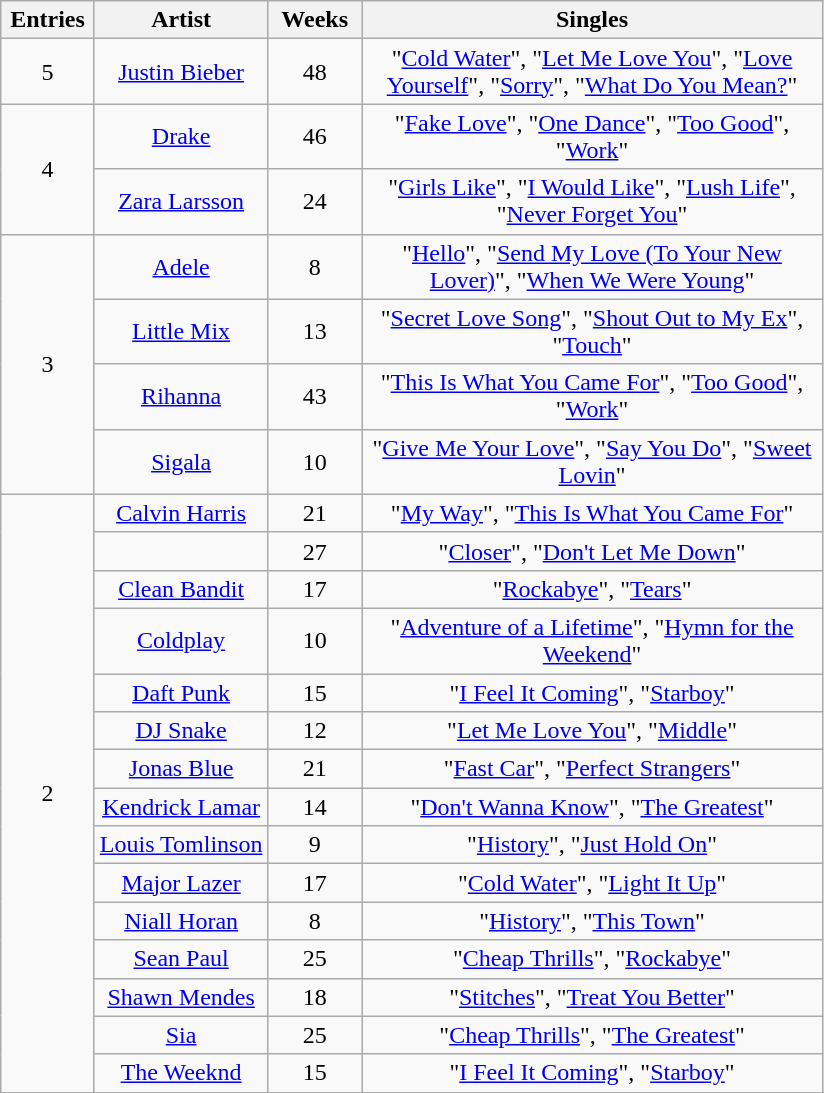<table class="wikitable sortable" style="text-align: center;">
<tr>
<th scope="col" style="width:55px;" data-sort-type="number">Entries</th>
<th scope="col" style="text-align:center;">Artist</th>
<th scope="col" style="width:55px;" data-sort-type="number">Weeks</th>
<th scope="col" style="width:300px;">Singles</th>
</tr>
<tr>
<td rowspan="1" style="text-align:center">5</td>
<td><a href='#'>Justin Bieber</a> </td>
<td>48</td>
<td>"<a href='#'>Cold Water</a>", "<a href='#'>Let Me Love You</a>", "<a href='#'>Love Yourself</a>", "<a href='#'>Sorry</a>", "<a href='#'>What Do You Mean?</a>"</td>
</tr>
<tr>
<td rowspan="2" style=text-align:center>4</td>
<td><a href='#'>Drake</a> </td>
<td>46</td>
<td>"<a href='#'>Fake Love</a>", "<a href='#'>One Dance</a>", "<a href='#'>Too Good</a>", "<a href='#'>Work</a>"</td>
</tr>
<tr>
<td><a href='#'>Zara Larsson</a> </td>
<td>24</td>
<td>"<a href='#'>Girls Like</a>", "<a href='#'>I Would Like</a>", "<a href='#'>Lush Life</a>", "<a href='#'>Never Forget You</a>"</td>
</tr>
<tr>
<td rowspan="4" style="text-align:center">3</td>
<td><a href='#'>Adele</a> </td>
<td>8</td>
<td>"<a href='#'>Hello</a>", "<a href='#'>Send My Love (To Your New Lover)</a>", "<a href='#'>When We Were Young</a>"</td>
</tr>
<tr>
<td><a href='#'>Little Mix</a></td>
<td>13</td>
<td>"<a href='#'>Secret Love Song</a>", "<a href='#'>Shout Out to My Ex</a>", "<a href='#'>Touch</a>"</td>
</tr>
<tr>
<td><a href='#'>Rihanna</a> </td>
<td>43</td>
<td>"<a href='#'>This Is What You Came For</a>", "<a href='#'>Too Good</a>", "<a href='#'>Work</a>"</td>
</tr>
<tr>
<td><a href='#'>Sigala</a> </td>
<td>10</td>
<td>"<a href='#'>Give Me Your Love</a>", "<a href='#'>Say You Do</a>", "<a href='#'>Sweet Lovin</a>"</td>
</tr>
<tr>
<td rowspan="15" style="text-align:center">2</td>
<td><a href='#'>Calvin Harris</a></td>
<td>21</td>
<td>"<a href='#'>My Way</a>", "<a href='#'>This Is What You Came For</a>"</td>
</tr>
<tr>
<td></td>
<td>27</td>
<td>"<a href='#'>Closer</a>", "<a href='#'>Don't Let Me Down</a>"</td>
</tr>
<tr>
<td><a href='#'>Clean Bandit</a></td>
<td>17</td>
<td>"<a href='#'>Rockabye</a>", "<a href='#'>Tears</a>"</td>
</tr>
<tr>
<td><a href='#'>Coldplay</a> </td>
<td>10</td>
<td>"<a href='#'>Adventure of a Lifetime</a>", "<a href='#'>Hymn for the Weekend</a>"</td>
</tr>
<tr>
<td><a href='#'>Daft Punk</a> </td>
<td>15</td>
<td>"<a href='#'>I Feel It Coming</a>", "<a href='#'>Starboy</a>"</td>
</tr>
<tr>
<td><a href='#'>DJ Snake</a></td>
<td>12</td>
<td>"<a href='#'>Let Me Love You</a>", "<a href='#'>Middle</a>"</td>
</tr>
<tr>
<td><a href='#'>Jonas Blue</a></td>
<td>21</td>
<td>"<a href='#'>Fast Car</a>", "<a href='#'>Perfect Strangers</a>"</td>
</tr>
<tr>
<td><a href='#'>Kendrick Lamar</a> </td>
<td>14</td>
<td>"<a href='#'>Don't Wanna Know</a>", "<a href='#'>The Greatest</a>"</td>
</tr>
<tr>
<td><a href='#'>Louis Tomlinson</a> </td>
<td>9</td>
<td>"<a href='#'>History</a>", "<a href='#'>Just Hold On</a>"</td>
</tr>
<tr>
<td><a href='#'>Major Lazer</a></td>
<td>17</td>
<td>"<a href='#'>Cold Water</a>", "<a href='#'>Light It Up</a>"</td>
</tr>
<tr>
<td><a href='#'>Niall Horan</a> </td>
<td>8</td>
<td>"<a href='#'>History</a>", "<a href='#'>This Town</a>"</td>
</tr>
<tr>
<td><a href='#'>Sean Paul</a> </td>
<td>25</td>
<td>"<a href='#'>Cheap Thrills</a>", "<a href='#'>Rockabye</a>"</td>
</tr>
<tr>
<td><a href='#'>Shawn Mendes</a></td>
<td>18</td>
<td>"<a href='#'>Stitches</a>", "<a href='#'>Treat You Better</a>"</td>
</tr>
<tr>
<td><a href='#'>Sia</a></td>
<td>25</td>
<td>"<a href='#'>Cheap Thrills</a>", "<a href='#'>The Greatest</a>"</td>
</tr>
<tr>
<td><a href='#'>The Weeknd</a></td>
<td>15</td>
<td>"<a href='#'>I Feel It Coming</a>", "<a href='#'>Starboy</a>"</td>
</tr>
<tr>
</tr>
</table>
